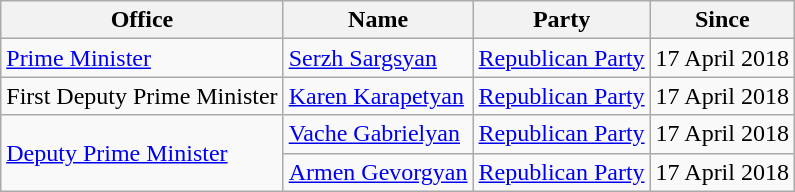<table class="wikitable">
<tr>
<th>Office</th>
<th>Name</th>
<th>Party</th>
<th>Since</th>
</tr>
<tr>
<td><a href='#'>Prime Minister</a></td>
<td><a href='#'>Serzh Sargsyan</a></td>
<td><a href='#'>Republican Party</a></td>
<td>17 April 2018</td>
</tr>
<tr>
<td>First Deputy Prime Minister</td>
<td><a href='#'>Karen Karapetyan</a></td>
<td><a href='#'>Republican Party</a></td>
<td>17 April 2018</td>
</tr>
<tr>
<td rowspan="2"><a href='#'>Deputy Prime Minister</a></td>
<td><a href='#'>Vache Gabrielyan</a></td>
<td><a href='#'>Republican Party</a></td>
<td>17 April 2018</td>
</tr>
<tr>
<td><a href='#'>Armen Gevorgyan</a></td>
<td><a href='#'>Republican Party</a></td>
<td>17 April 2018</td>
</tr>
</table>
